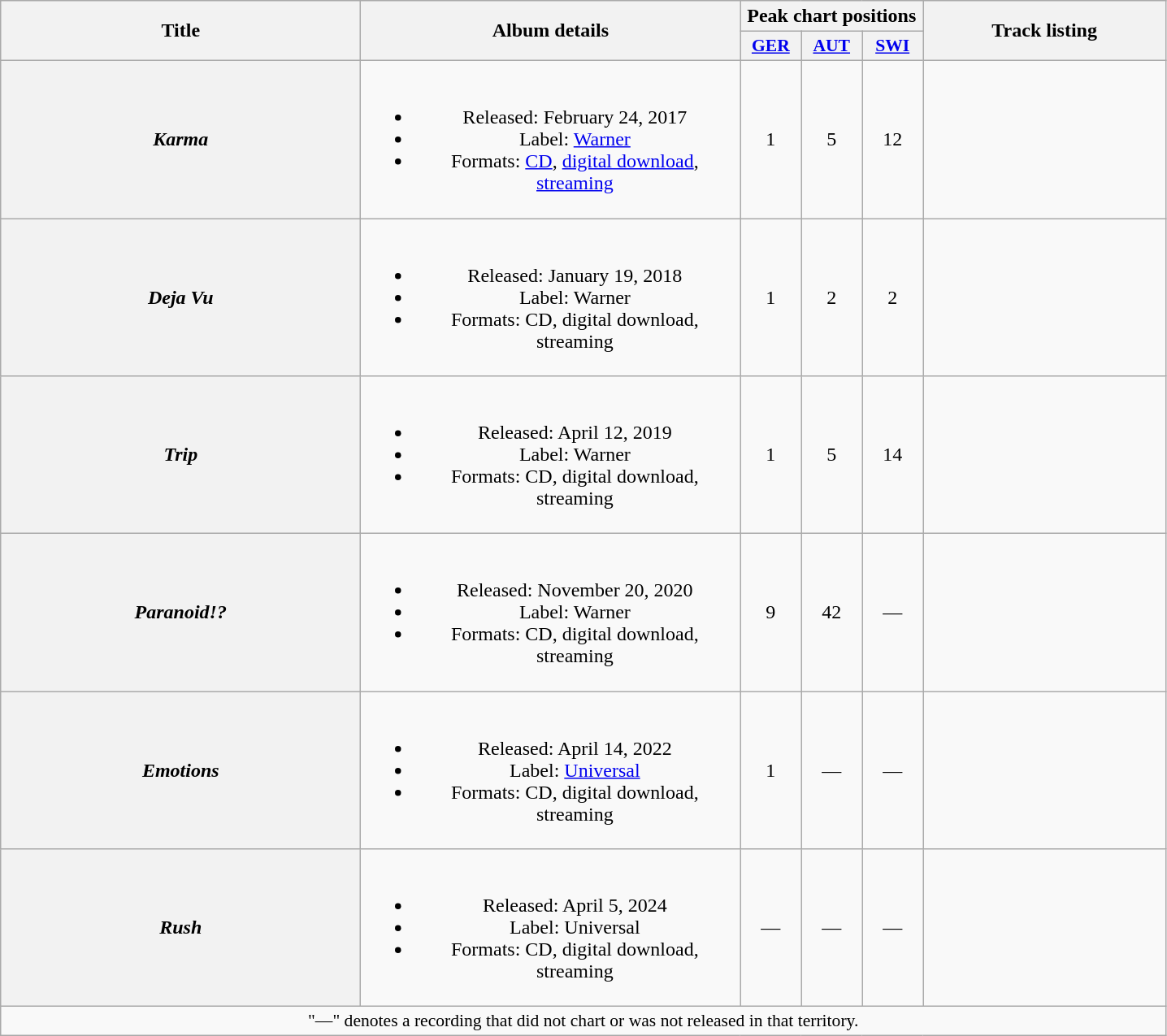<table class="wikitable plainrowheaders" style="text-align:center;" border="1">
<tr>
<th scope="col" rowspan="2" style="width:18em;">Title</th>
<th scope="col" rowspan="2" style="width:19em;">Album details</th>
<th scope="col" colspan="3">Peak chart positions</th>
<th scope="col" rowspan="2" style="width:12em;">Track listing</th>
</tr>
<tr style="background: #eeeeee;">
<th scope="col" style="width:3em;font-size:90%;"><a href='#'>GER</a><br></th>
<th scope="col" style="width:3em;font-size:90%;"><a href='#'>AUT</a><br></th>
<th scope="col" style="width:3em;font-size:90%;"><a href='#'>SWI</a><br></th>
</tr>
<tr>
<th scope="row"><em>Karma</em></th>
<td><br><ul><li>Released: February 24, 2017</li><li>Label: <a href='#'>Warner</a></li><li>Formats: <a href='#'>CD</a>, <a href='#'> digital download</a>, <a href='#'>streaming</a></li></ul></td>
<td>1</td>
<td>5</td>
<td>12</td>
<td><br></td>
</tr>
<tr>
<th scope="row"><em>Deja Vu</em></th>
<td><br><ul><li>Released: January 19, 2018</li><li>Label: Warner</li><li>Formats: CD, digital download, streaming</li></ul></td>
<td>1</td>
<td>2</td>
<td>2</td>
<td><br></td>
</tr>
<tr>
<th scope="row"><em>Trip</em></th>
<td><br><ul><li>Released: April 12, 2019</li><li>Label: Warner</li><li>Formats: CD, digital download, streaming</li></ul></td>
<td>1</td>
<td>5</td>
<td>14</td>
<td><br></td>
</tr>
<tr>
<th scope="row"><em>Paranoid!?</em></th>
<td><br><ul><li>Released: November 20, 2020</li><li>Label: Warner</li><li>Formats: CD, digital download, streaming</li></ul></td>
<td>9</td>
<td>42</td>
<td>—</td>
<td><br></td>
</tr>
<tr>
<th scope="row"><em>Emotions</em></th>
<td><br><ul><li>Released: April 14, 2022</li><li>Label: <a href='#'>Universal</a></li><li>Formats: CD, digital download, streaming</li></ul></td>
<td>1</td>
<td>—</td>
<td>—</td>
<td><br></td>
</tr>
<tr>
<th scope="row"><em>Rush</em></th>
<td><br><ul><li>Released: April 5, 2024</li><li>Label: Universal</li><li>Formats: CD, digital download, streaming</li></ul></td>
<td>—</td>
<td>—</td>
<td>—</td>
<td><br></td>
</tr>
<tr>
<td colspan="12" style="font-size:90%">"—" denotes a recording that did not chart or was not released in that territory.</td>
</tr>
</table>
